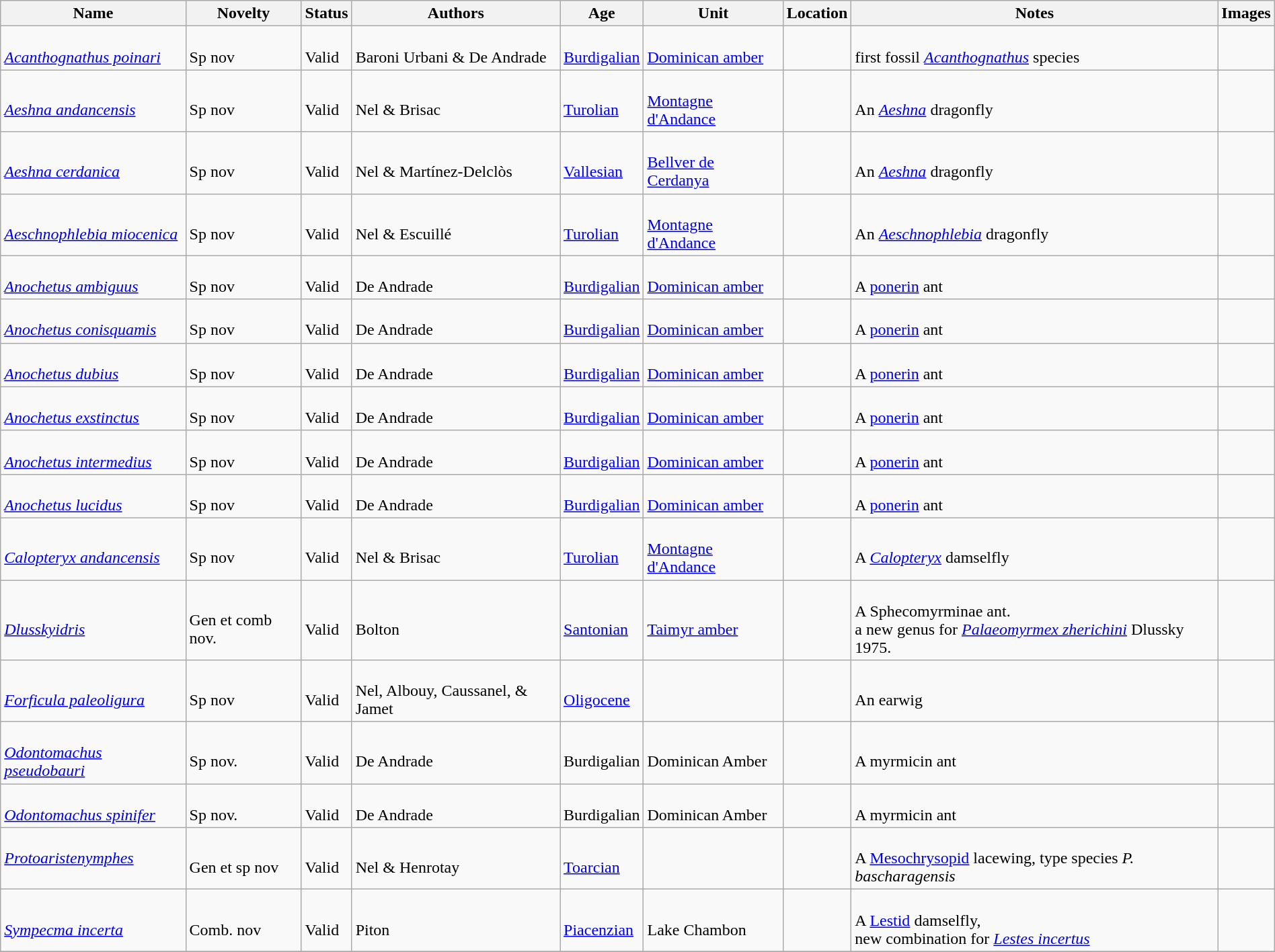<table class="wikitable sortable" align="center" width="100%">
<tr>
<th>Name</th>
<th>Novelty</th>
<th>Status</th>
<th>Authors</th>
<th>Age</th>
<th>Unit</th>
<th>Location</th>
<th>Notes</th>
<th>Images</th>
</tr>
<tr>
<td><br><em><a href='#'>Acanthognathus poinari</a></em></td>
<td><br>Sp nov</td>
<td><br>Valid</td>
<td><br>Baroni Urbani & De Andrade</td>
<td><br><a href='#'>Burdigalian</a></td>
<td><br><a href='#'>Dominican amber</a></td>
<td><br></td>
<td><br>first fossil <em><a href='#'>Acanthognathus</a></em> species</td>
<td></td>
</tr>
<tr>
<td><br><em><a href='#'>Aeshna andancensis</a></em></td>
<td><br>Sp nov</td>
<td><br>Valid</td>
<td><br>Nel & Brisac</td>
<td><br><a href='#'>Turolian</a></td>
<td><br><a href='#'>Montagne d'Andance</a></td>
<td><br></td>
<td><br>An <em><a href='#'>Aeshna</a></em> dragonfly</td>
<td><br></td>
</tr>
<tr>
<td><br><em><a href='#'>Aeshna cerdanica</a></em></td>
<td><br>Sp nov</td>
<td><br>Valid</td>
<td><br>Nel & Martínez-Delclòs</td>
<td><br><a href='#'>Vallesian</a></td>
<td><br><a href='#'>Bellver de Cerdanya</a></td>
<td><br></td>
<td><br>An <em><a href='#'>Aeshna</a></em> dragonfly</td>
<td><br></td>
</tr>
<tr>
<td><br><em><a href='#'>Aeschnophlebia miocenica</a></em></td>
<td><br>Sp nov</td>
<td><br>Valid</td>
<td><br>Nel & Escuillé</td>
<td><br><a href='#'>Turolian</a></td>
<td><br><a href='#'>Montagne d'Andance</a></td>
<td><br></td>
<td><br>An <em><a href='#'>Aeschnophlebia</a></em> dragonfly</td>
<td><br></td>
</tr>
<tr>
<td><br><em><a href='#'>Anochetus ambiguus</a></em></td>
<td><br>Sp nov</td>
<td><br>Valid</td>
<td><br>De Andrade</td>
<td><br><a href='#'>Burdigalian</a></td>
<td><br><a href='#'>Dominican amber</a></td>
<td><br></td>
<td><br>A <a href='#'>ponerin</a> ant</td>
<td><br></td>
</tr>
<tr>
<td><br><em><a href='#'>Anochetus conisquamis</a></em></td>
<td><br>Sp nov</td>
<td><br>Valid</td>
<td><br>De Andrade</td>
<td><br><a href='#'>Burdigalian</a></td>
<td><br><a href='#'>Dominican amber</a></td>
<td><br></td>
<td><br>A <a href='#'>ponerin</a> ant</td>
<td><br></td>
</tr>
<tr>
<td><br><em><a href='#'>Anochetus dubius</a></em></td>
<td><br>Sp nov</td>
<td><br>Valid</td>
<td><br>De Andrade</td>
<td><br><a href='#'>Burdigalian</a></td>
<td><br><a href='#'>Dominican amber</a></td>
<td><br></td>
<td><br>A <a href='#'>ponerin</a> ant</td>
<td><br></td>
</tr>
<tr>
<td><br><em><a href='#'>Anochetus exstinctus</a></em></td>
<td><br>Sp nov</td>
<td><br>Valid</td>
<td><br>De Andrade</td>
<td><br><a href='#'>Burdigalian</a></td>
<td><br><a href='#'>Dominican amber</a></td>
<td><br></td>
<td><br>A <a href='#'>ponerin</a> ant</td>
<td><br></td>
</tr>
<tr>
<td><br><em><a href='#'>Anochetus intermedius</a></em></td>
<td><br>Sp nov</td>
<td><br>Valid</td>
<td><br>De Andrade</td>
<td><br><a href='#'>Burdigalian</a></td>
<td><br><a href='#'>Dominican amber</a></td>
<td><br></td>
<td><br>A <a href='#'>ponerin</a> ant</td>
<td><br></td>
</tr>
<tr>
<td><br><em><a href='#'>Anochetus lucidus</a></em></td>
<td><br>Sp nov</td>
<td><br>Valid</td>
<td><br>De Andrade</td>
<td><br><a href='#'>Burdigalian</a></td>
<td><br><a href='#'>Dominican amber</a></td>
<td><br></td>
<td><br>A <a href='#'>ponerin</a> ant</td>
<td><br></td>
</tr>
<tr>
<td><br><em><a href='#'>Calopteryx andancensis</a></em></td>
<td><br>Sp nov</td>
<td><br>Valid</td>
<td><br>Nel & Brisac</td>
<td><br><a href='#'>Turolian</a></td>
<td><br><a href='#'>Montagne d'Andance</a></td>
<td><br></td>
<td><br>A <em><a href='#'>Calopteryx</a></em> damselfly</td>
<td><br></td>
</tr>
<tr>
<td><br><em><a href='#'>Dlusskyidris</a></em></td>
<td><br>Gen et comb nov.</td>
<td><br>Valid</td>
<td><br>Bolton</td>
<td><br><a href='#'>Santonian</a></td>
<td><br><a href='#'>Taimyr amber</a></td>
<td><br></td>
<td><br>A Sphecomyrminae ant.<br> a new genus for <em><a href='#'>Palaeomyrmex zherichini</a></em> Dlussky 1975.</td>
<td><br></td>
</tr>
<tr>
<td><br><em><a href='#'>Forficula paleoligura</a></em></td>
<td><br>Sp nov</td>
<td><br>Valid</td>
<td><br>Nel, Albouy, Caussanel, & Jamet</td>
<td><br><a href='#'>Oligocene</a></td>
<td></td>
<td><br></td>
<td><br>An earwig</td>
<td><br></td>
</tr>
<tr>
<td><br><em><a href='#'>Odontomachus pseudobauri</a></em></td>
<td><br>Sp nov.</td>
<td><br>Valid</td>
<td><br>De Andrade</td>
<td><br>Burdigalian</td>
<td><br>Dominican Amber</td>
<td><br></td>
<td><br>A myrmicin ant</td>
<td><br></td>
</tr>
<tr>
<td><br><em><a href='#'>Odontomachus spinifer</a></em></td>
<td><br>Sp nov.</td>
<td><br>Valid</td>
<td><br>De Andrade</td>
<td><br>Burdigalian</td>
<td><br>Dominican Amber</td>
<td><br></td>
<td><br>A myrmicin ant</td>
<td><br></td>
</tr>
<tr>
<td><em><a href='#'>Protoaristenymphes</a></em></td>
<td><br>Gen et sp nov</td>
<td><br>Valid</td>
<td><br>Nel & Henrotay</td>
<td><br><a href='#'>Toarcian</a></td>
<td></td>
<td><br></td>
<td><br>A <a href='#'>Mesochrysopid</a> lacewing, type species <em>P. bascharagensis</em></td>
<td><br></td>
</tr>
<tr>
<td><br><em><a href='#'>Sympecma incerta</a></em></td>
<td><br>Comb. nov</td>
<td><br>Valid</td>
<td><br>Piton</td>
<td><br><a href='#'>Piacenzian</a></td>
<td><br>Lake Chambon</td>
<td><br></td>
<td><br>A <a href='#'>Lestid</a> damselfly, <br>new combination for <em><a href='#'>Lestes incertus</a></em></td>
<td><br></td>
</tr>
<tr>
</tr>
</table>
